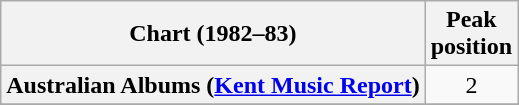<table class="wikitable sortable plainrowheaders" style="text-align:center">
<tr>
<th scope="col">Chart (1982–83)</th>
<th scope="col">Peak<br>position</th>
</tr>
<tr>
<th scope="row">Australian Albums (<a href='#'>Kent Music Report</a>)</th>
<td>2</td>
</tr>
<tr>
</tr>
<tr>
</tr>
<tr>
</tr>
<tr>
</tr>
<tr>
</tr>
<tr>
</tr>
<tr>
</tr>
<tr>
</tr>
<tr>
</tr>
</table>
